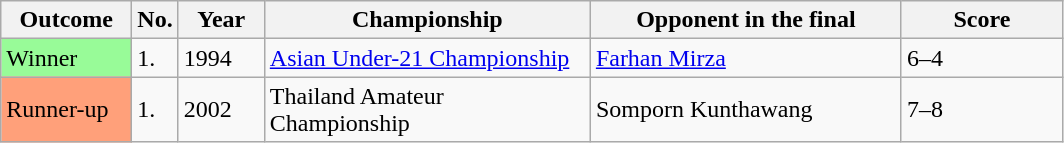<table class="sortable wikitable">
<tr>
<th width="80">Outcome</th>
<th width="20">No.</th>
<th width="50">Year</th>
<th width="210">Championship</th>
<th width="200">Opponent in the final</th>
<th width="100">Score</th>
</tr>
<tr>
<td style="background:#98FB98">Winner</td>
<td>1.</td>
<td>1994</td>
<td><a href='#'>Asian Under-21 Championship</a></td>
<td> <a href='#'>Farhan Mirza</a></td>
<td>6–4</td>
</tr>
<tr>
<td style="background:#ffa07a;">Runner-up</td>
<td>1.</td>
<td>2002</td>
<td>Thailand Amateur Championship</td>
<td> Somporn Kunthawang</td>
<td>7–8</td>
</tr>
</table>
